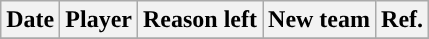<table class="wikitable sortable sortable" style="text-align: center">
<tr>
<th>Date</th>
<th>Player</th>
<th>Reason left</th>
<th>New team</th>
<th>Ref.</th>
</tr>
<tr>
</tr>
</table>
